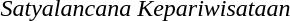<table>
<tr>
<td></td>
<td><em>Satyalancana Kepariwisataan</em></td>
</tr>
</table>
